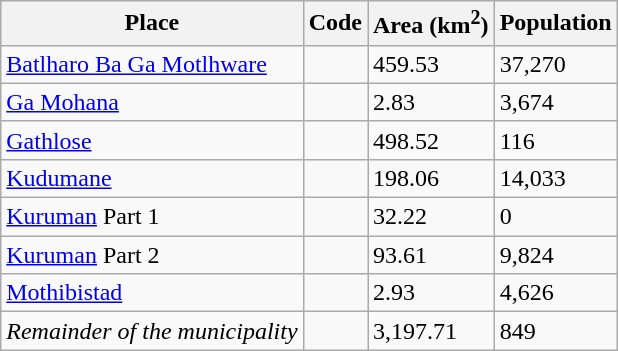<table class="wikitable sortable">
<tr>
<th>Place</th>
<th>Code</th>
<th>Area (km<sup>2</sup>)</th>
<th>Population</th>
</tr>
<tr>
<td><a href='#'>Batlharo Ba Ga Motlhware</a></td>
<td></td>
<td>459.53</td>
<td>37,270</td>
</tr>
<tr>
<td><a href='#'>Ga Mohana</a></td>
<td></td>
<td>2.83</td>
<td>3,674</td>
</tr>
<tr>
<td><a href='#'>Gathlose</a></td>
<td></td>
<td>498.52</td>
<td>116</td>
</tr>
<tr>
<td><a href='#'>Kudumane</a></td>
<td></td>
<td>198.06</td>
<td>14,033</td>
</tr>
<tr>
<td><a href='#'>Kuruman</a> Part 1</td>
<td></td>
<td>32.22</td>
<td>0</td>
</tr>
<tr>
<td><a href='#'>Kuruman</a> Part 2</td>
<td></td>
<td>93.61</td>
<td>9,824</td>
</tr>
<tr>
<td><a href='#'>Mothibistad</a></td>
<td></td>
<td>2.93</td>
<td>4,626</td>
</tr>
<tr>
<td><em>Remainder of the municipality</em></td>
<td></td>
<td>3,197.71</td>
<td>849</td>
</tr>
</table>
